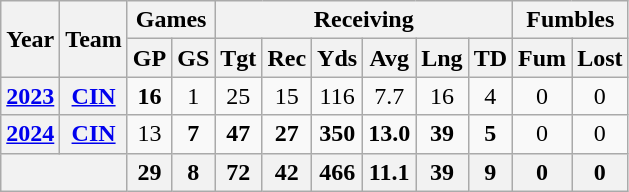<table class="wikitable" style="text-align:center;">
<tr>
<th rowspan="2">Year</th>
<th rowspan="2">Team</th>
<th colspan="2">Games</th>
<th colspan="6">Receiving</th>
<th colspan="2">Fumbles</th>
</tr>
<tr>
<th>GP</th>
<th>GS</th>
<th>Tgt</th>
<th>Rec</th>
<th>Yds</th>
<th>Avg</th>
<th>Lng</th>
<th>TD</th>
<th>Fum</th>
<th>Lost</th>
</tr>
<tr>
<th><a href='#'>2023</a></th>
<th><a href='#'>CIN</a></th>
<td><strong>16</strong></td>
<td>1</td>
<td>25</td>
<td>15</td>
<td>116</td>
<td>7.7</td>
<td>16</td>
<td>4</td>
<td>0</td>
<td>0</td>
</tr>
<tr>
<th><a href='#'>2024</a></th>
<th><a href='#'>CIN</a></th>
<td>13</td>
<td><strong>7</strong></td>
<td><strong>47</strong></td>
<td><strong>27</strong></td>
<td><strong>350</strong></td>
<td><strong>13.0</strong></td>
<td><strong>39</strong></td>
<td><strong>5</strong></td>
<td>0</td>
<td>0</td>
</tr>
<tr>
<th colspan="2"></th>
<th>29</th>
<th>8</th>
<th>72</th>
<th>42</th>
<th>466</th>
<th>11.1</th>
<th>39</th>
<th>9</th>
<th>0</th>
<th>0</th>
</tr>
</table>
